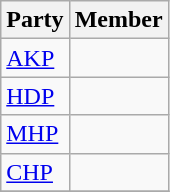<table class="wikitable">
<tr>
<th>Party</th>
<th colspan="2">Member</th>
</tr>
<tr>
<td><a href='#'>AKP</a></td>
<td></td>
</tr>
<tr>
<td><a href='#'>HDP</a></td>
<td></td>
</tr>
<tr>
<td><a href='#'>MHP</a></td>
<td></td>
</tr>
<tr>
<td><a href='#'>CHP</a></td>
<td></td>
</tr>
<tr>
</tr>
</table>
